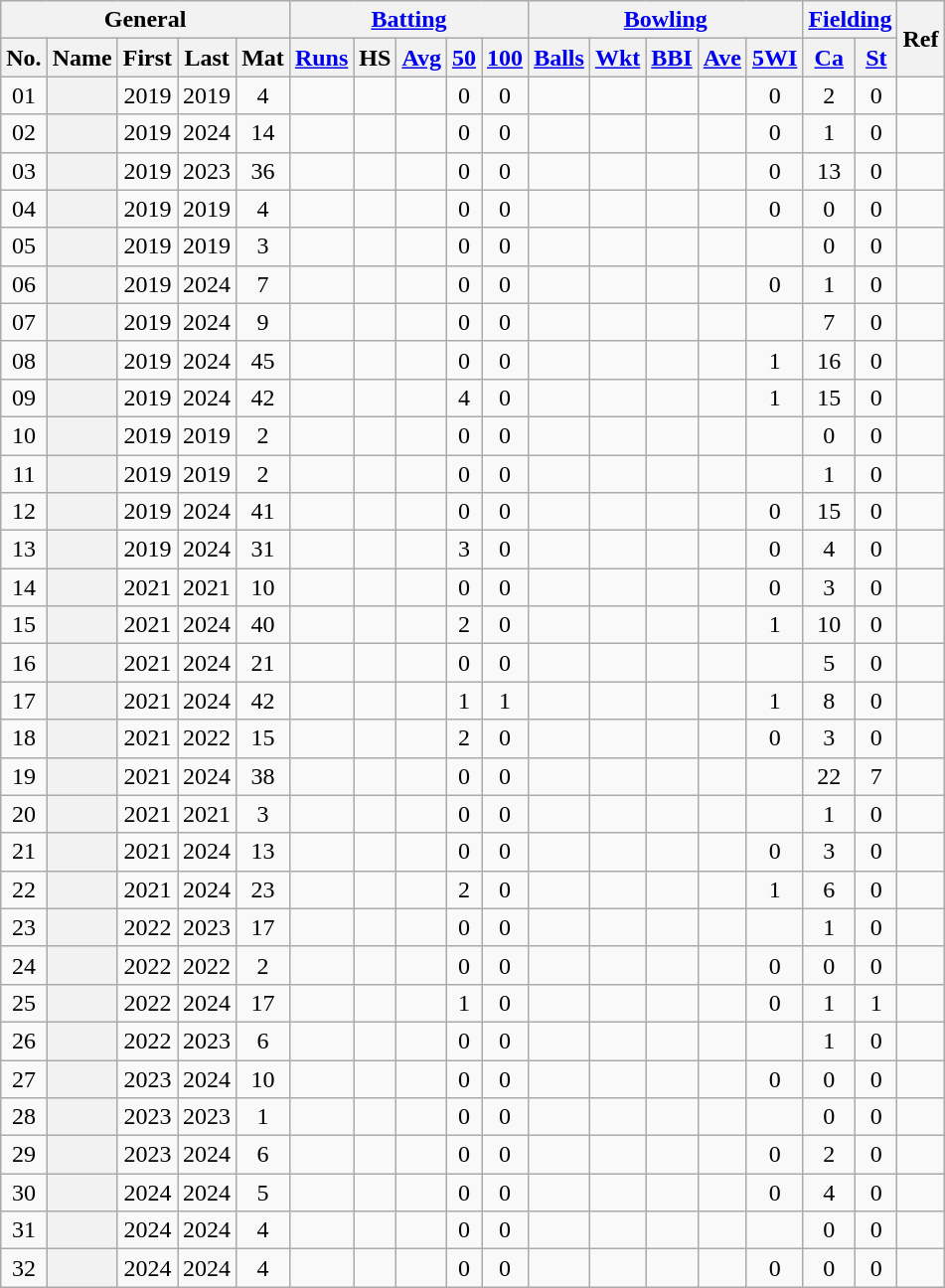<table class="wikitable plainrowheaders sortable">
<tr align="center">
<th scope="col" colspan=5 class="unsortable">General</th>
<th scope="col" colspan=5 class="unsortable"><a href='#'>Batting</a></th>
<th scope="col" colspan=5 class="unsortable"><a href='#'>Bowling</a></th>
<th scope="col" colspan=2 class="unsortable"><a href='#'>Fielding</a></th>
<th scope="col" rowspan=2 class="unsortable">Ref</th>
</tr>
<tr align="center">
<th scope="col">No.</th>
<th scope="col">Name</th>
<th scope="col">First</th>
<th scope="col">Last</th>
<th scope="col">Mat</th>
<th scope="col"><a href='#'>Runs</a></th>
<th scope="col">HS</th>
<th scope="col"><a href='#'>Avg</a></th>
<th scope="col"><a href='#'>50</a></th>
<th scope="col"><a href='#'>100</a></th>
<th scope="col"><a href='#'>Balls</a></th>
<th scope="col"><a href='#'>Wkt</a></th>
<th scope="col"><a href='#'>BBI</a></th>
<th scope="col"><a href='#'>Ave</a></th>
<th scope="col"><a href='#'>5WI</a></th>
<th scope="col"><a href='#'>Ca</a></th>
<th scope="col"><a href='#'>St</a></th>
</tr>
<tr align="center">
<td><span>0</span>1</td>
<th scope="row" align="left"></th>
<td>2019</td>
<td>2019</td>
<td>4</td>
<td></td>
<td></td>
<td></td>
<td>0</td>
<td>0</td>
<td></td>
<td></td>
<td></td>
<td></td>
<td>0</td>
<td>2</td>
<td>0</td>
<td></td>
</tr>
<tr align="center">
<td><span>0</span>2</td>
<th scope="row" align="left"></th>
<td>2019</td>
<td>2024</td>
<td>14</td>
<td></td>
<td></td>
<td></td>
<td>0</td>
<td>0</td>
<td></td>
<td></td>
<td></td>
<td></td>
<td>0</td>
<td>1</td>
<td>0</td>
<td></td>
</tr>
<tr align="center">
<td><span>0</span>3</td>
<th scope="row" align="left"></th>
<td>2019</td>
<td>2023</td>
<td>36</td>
<td></td>
<td></td>
<td></td>
<td>0</td>
<td>0</td>
<td></td>
<td></td>
<td></td>
<td></td>
<td>0</td>
<td>13</td>
<td>0</td>
<td></td>
</tr>
<tr align="center">
<td><span>0</span>4</td>
<th scope="row" align="left"></th>
<td>2019</td>
<td>2019</td>
<td>4</td>
<td></td>
<td></td>
<td></td>
<td>0</td>
<td>0</td>
<td></td>
<td></td>
<td></td>
<td></td>
<td>0</td>
<td>0</td>
<td>0</td>
<td></td>
</tr>
<tr align="center">
<td><span>0</span>5</td>
<th scope="row" align="left"></th>
<td>2019</td>
<td>2019</td>
<td>3</td>
<td></td>
<td></td>
<td></td>
<td>0</td>
<td>0</td>
<td></td>
<td></td>
<td></td>
<td></td>
<td></td>
<td>0</td>
<td>0</td>
<td></td>
</tr>
<tr align="center">
<td><span>0</span>6</td>
<th scope="row" align="left"></th>
<td>2019</td>
<td>2024</td>
<td>7</td>
<td></td>
<td></td>
<td></td>
<td>0</td>
<td>0</td>
<td></td>
<td></td>
<td></td>
<td></td>
<td>0</td>
<td>1</td>
<td>0</td>
<td></td>
</tr>
<tr align="center">
<td><span>0</span>7</td>
<th scope="row" align="left"></th>
<td>2019</td>
<td>2024</td>
<td>9</td>
<td></td>
<td></td>
<td></td>
<td>0</td>
<td>0</td>
<td></td>
<td></td>
<td></td>
<td></td>
<td></td>
<td>7</td>
<td>0</td>
<td></td>
</tr>
<tr align="center">
<td><span>0</span>8</td>
<th scope="row" align="left"></th>
<td>2019</td>
<td>2024</td>
<td>45</td>
<td></td>
<td></td>
<td></td>
<td>0</td>
<td>0</td>
<td></td>
<td></td>
<td></td>
<td></td>
<td>1</td>
<td>16</td>
<td>0</td>
<td></td>
</tr>
<tr align="center">
<td><span>0</span>9</td>
<th scope="row" align="left"></th>
<td>2019</td>
<td>2024</td>
<td>42</td>
<td></td>
<td></td>
<td></td>
<td>4</td>
<td>0</td>
<td></td>
<td></td>
<td></td>
<td></td>
<td>1</td>
<td>15</td>
<td>0</td>
<td></td>
</tr>
<tr align="center">
<td>10</td>
<th scope="row" align="left"></th>
<td>2019</td>
<td>2019</td>
<td>2</td>
<td></td>
<td></td>
<td></td>
<td>0</td>
<td>0</td>
<td></td>
<td></td>
<td></td>
<td></td>
<td></td>
<td>0</td>
<td>0</td>
<td></td>
</tr>
<tr align="center">
<td>11</td>
<th scope="row" align="left"></th>
<td>2019</td>
<td>2019</td>
<td>2</td>
<td></td>
<td></td>
<td></td>
<td>0</td>
<td>0</td>
<td></td>
<td></td>
<td></td>
<td></td>
<td></td>
<td>1</td>
<td>0</td>
<td></td>
</tr>
<tr align="center">
<td>12</td>
<th scope="row" align="left"></th>
<td>2019</td>
<td>2024</td>
<td>41</td>
<td></td>
<td></td>
<td></td>
<td>0</td>
<td>0</td>
<td></td>
<td></td>
<td></td>
<td></td>
<td>0</td>
<td>15</td>
<td>0</td>
<td></td>
</tr>
<tr align="center">
<td>13</td>
<th scope="row" align="left"></th>
<td>2019</td>
<td>2024</td>
<td>31</td>
<td></td>
<td></td>
<td></td>
<td>3</td>
<td>0</td>
<td></td>
<td></td>
<td></td>
<td></td>
<td>0</td>
<td>4</td>
<td>0</td>
<td></td>
</tr>
<tr align="center">
<td>14</td>
<th scope="row" align="left"></th>
<td>2021</td>
<td>2021</td>
<td>10</td>
<td></td>
<td></td>
<td></td>
<td>0</td>
<td>0</td>
<td></td>
<td></td>
<td></td>
<td></td>
<td>0</td>
<td>3</td>
<td>0</td>
<td></td>
</tr>
<tr align="center">
<td>15</td>
<th scope="row" align="left"></th>
<td>2021</td>
<td>2024</td>
<td>40</td>
<td></td>
<td></td>
<td></td>
<td>2</td>
<td>0</td>
<td></td>
<td></td>
<td></td>
<td></td>
<td>1</td>
<td>10</td>
<td>0</td>
<td></td>
</tr>
<tr align="center">
<td>16</td>
<th scope="row" align="left"></th>
<td>2021</td>
<td>2024</td>
<td>21</td>
<td></td>
<td></td>
<td></td>
<td>0</td>
<td>0</td>
<td></td>
<td></td>
<td></td>
<td></td>
<td></td>
<td>5</td>
<td>0</td>
<td></td>
</tr>
<tr align="center">
<td>17</td>
<th scope="row" align="left"></th>
<td>2021</td>
<td>2024</td>
<td>42</td>
<td></td>
<td></td>
<td></td>
<td>1</td>
<td>1</td>
<td></td>
<td></td>
<td></td>
<td></td>
<td>1</td>
<td>8</td>
<td>0</td>
<td></td>
</tr>
<tr align="center">
<td>18</td>
<th scope="row" align="left"></th>
<td>2021</td>
<td>2022</td>
<td>15</td>
<td></td>
<td></td>
<td></td>
<td>2</td>
<td>0</td>
<td></td>
<td></td>
<td></td>
<td></td>
<td>0</td>
<td>3</td>
<td>0</td>
<td></td>
</tr>
<tr align="center">
<td>19</td>
<th scope="row" align="left"></th>
<td>2021</td>
<td>2024</td>
<td>38</td>
<td></td>
<td></td>
<td></td>
<td>0</td>
<td>0</td>
<td></td>
<td></td>
<td></td>
<td></td>
<td></td>
<td>22</td>
<td>7</td>
<td></td>
</tr>
<tr align="center">
<td>20</td>
<th scope="row" align="left"></th>
<td>2021</td>
<td>2021</td>
<td>3</td>
<td></td>
<td></td>
<td></td>
<td>0</td>
<td>0</td>
<td></td>
<td></td>
<td></td>
<td></td>
<td></td>
<td>1</td>
<td>0</td>
<td></td>
</tr>
<tr align="center">
<td>21</td>
<th scope="row" align="left"></th>
<td>2021</td>
<td>2024</td>
<td>13</td>
<td></td>
<td></td>
<td></td>
<td>0</td>
<td>0</td>
<td></td>
<td></td>
<td></td>
<td></td>
<td>0</td>
<td>3</td>
<td>0</td>
<td></td>
</tr>
<tr align="center">
<td>22</td>
<th scope="row" align="left"></th>
<td>2021</td>
<td>2024</td>
<td>23</td>
<td></td>
<td></td>
<td></td>
<td>2</td>
<td>0</td>
<td></td>
<td></td>
<td></td>
<td></td>
<td>1</td>
<td>6</td>
<td>0</td>
<td></td>
</tr>
<tr align="center">
<td>23</td>
<th scope="row" align="left"></th>
<td>2022</td>
<td>2023</td>
<td>17</td>
<td></td>
<td></td>
<td></td>
<td>0</td>
<td>0</td>
<td></td>
<td></td>
<td></td>
<td></td>
<td></td>
<td>1</td>
<td>0</td>
<td></td>
</tr>
<tr align="center">
<td>24</td>
<th scope="row" align="left"></th>
<td>2022</td>
<td>2022</td>
<td>2</td>
<td></td>
<td></td>
<td></td>
<td>0</td>
<td>0</td>
<td></td>
<td></td>
<td></td>
<td></td>
<td>0</td>
<td>0</td>
<td>0</td>
<td></td>
</tr>
<tr align="center">
<td>25</td>
<th scope="row" align="left"></th>
<td>2022</td>
<td>2024</td>
<td>17</td>
<td></td>
<td></td>
<td></td>
<td>1</td>
<td>0</td>
<td></td>
<td></td>
<td></td>
<td></td>
<td>0</td>
<td>1</td>
<td>1</td>
<td></td>
</tr>
<tr align="center">
<td>26</td>
<th scope="row" align="left"></th>
<td>2022</td>
<td>2023</td>
<td>6</td>
<td></td>
<td></td>
<td></td>
<td>0</td>
<td>0</td>
<td></td>
<td></td>
<td></td>
<td></td>
<td></td>
<td>1</td>
<td>0</td>
<td></td>
</tr>
<tr align="center">
<td>27</td>
<th scope="row" align="left"></th>
<td>2023</td>
<td>2024</td>
<td>10</td>
<td></td>
<td></td>
<td></td>
<td>0</td>
<td>0</td>
<td></td>
<td></td>
<td></td>
<td></td>
<td>0</td>
<td>0</td>
<td>0</td>
<td></td>
</tr>
<tr align="center">
<td>28</td>
<th scope="row" align="left"></th>
<td>2023</td>
<td>2023</td>
<td>1</td>
<td></td>
<td></td>
<td></td>
<td>0</td>
<td>0</td>
<td></td>
<td></td>
<td></td>
<td></td>
<td></td>
<td>0</td>
<td>0</td>
<td></td>
</tr>
<tr align="center">
<td>29</td>
<th scope="row" align="left"></th>
<td>2023</td>
<td>2024</td>
<td>6</td>
<td></td>
<td></td>
<td></td>
<td>0</td>
<td>0</td>
<td></td>
<td></td>
<td></td>
<td></td>
<td>0</td>
<td>2</td>
<td>0</td>
<td></td>
</tr>
<tr align="center">
<td>30</td>
<th scope="row" align="left"></th>
<td>2024</td>
<td>2024</td>
<td>5</td>
<td></td>
<td></td>
<td></td>
<td>0</td>
<td>0</td>
<td></td>
<td></td>
<td></td>
<td></td>
<td>0</td>
<td>4</td>
<td>0</td>
<td></td>
</tr>
<tr align="center">
<td>31</td>
<th scope="row" align="left"></th>
<td>2024</td>
<td>2024</td>
<td>4</td>
<td></td>
<td></td>
<td></td>
<td>0</td>
<td>0</td>
<td></td>
<td></td>
<td></td>
<td></td>
<td></td>
<td>0</td>
<td>0</td>
<td></td>
</tr>
<tr align="center">
<td>32</td>
<th scope="row" align="left"></th>
<td>2024</td>
<td>2024</td>
<td>4</td>
<td></td>
<td></td>
<td></td>
<td>0</td>
<td>0</td>
<td></td>
<td></td>
<td></td>
<td></td>
<td>0</td>
<td>0</td>
<td>0</td>
<td></td>
</tr>
</table>
